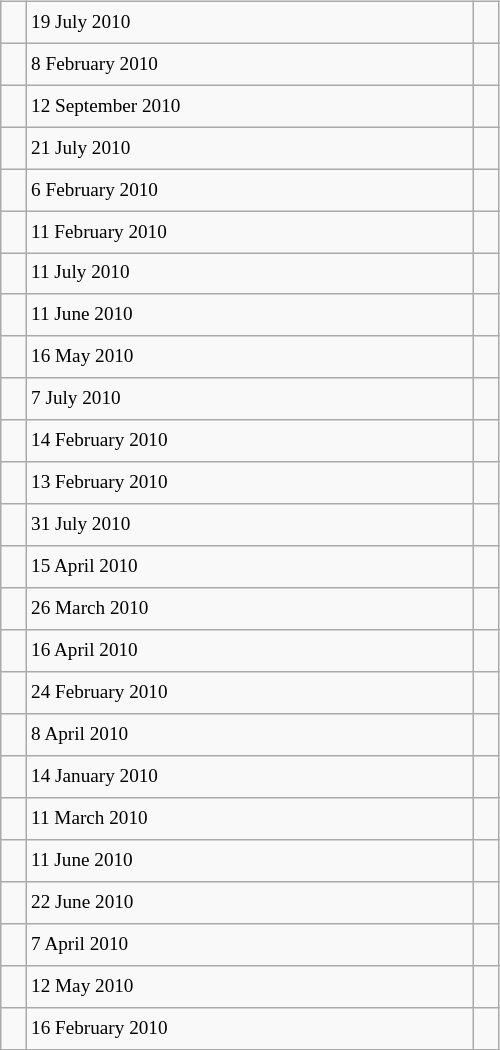<table class="wikitable" style="font-size: 80%; float: left; width: 26em; margin-right: 1em; height: 700px">
<tr>
<td></td>
<td>19 July 2010</td>
<td></td>
</tr>
<tr>
<td></td>
<td>8 February 2010</td>
<td></td>
</tr>
<tr>
<td></td>
<td>12 September 2010</td>
<td></td>
</tr>
<tr>
<td></td>
<td>21 July 2010</td>
<td></td>
</tr>
<tr>
<td></td>
<td>6 February 2010</td>
<td></td>
</tr>
<tr>
<td></td>
<td>11 February 2010</td>
<td></td>
</tr>
<tr>
<td></td>
<td>11 July 2010</td>
<td></td>
</tr>
<tr>
<td></td>
<td>11 June 2010</td>
<td></td>
</tr>
<tr>
<td></td>
<td>16 May 2010</td>
<td></td>
</tr>
<tr>
<td></td>
<td>7 July 2010</td>
<td></td>
</tr>
<tr>
<td></td>
<td>14 February 2010</td>
<td></td>
</tr>
<tr>
<td></td>
<td>13 February 2010</td>
<td></td>
</tr>
<tr>
<td></td>
<td>31 July 2010</td>
<td></td>
</tr>
<tr>
<td></td>
<td>15 April 2010</td>
<td></td>
</tr>
<tr>
<td></td>
<td>26 March 2010</td>
<td></td>
</tr>
<tr>
<td></td>
<td>16 April 2010</td>
<td></td>
</tr>
<tr>
<td></td>
<td>24 February 2010</td>
<td></td>
</tr>
<tr>
<td></td>
<td>8 April 2010</td>
<td></td>
</tr>
<tr>
<td></td>
<td>14 January 2010</td>
<td></td>
</tr>
<tr>
<td></td>
<td>11 March 2010</td>
<td></td>
</tr>
<tr>
<td></td>
<td>11 June 2010</td>
<td></td>
</tr>
<tr>
<td></td>
<td>22 June 2010</td>
<td></td>
</tr>
<tr>
<td></td>
<td>7 April 2010</td>
<td></td>
</tr>
<tr>
<td></td>
<td>12 May 2010</td>
<td></td>
</tr>
<tr>
<td></td>
<td>16 February 2010</td>
<td></td>
</tr>
</table>
